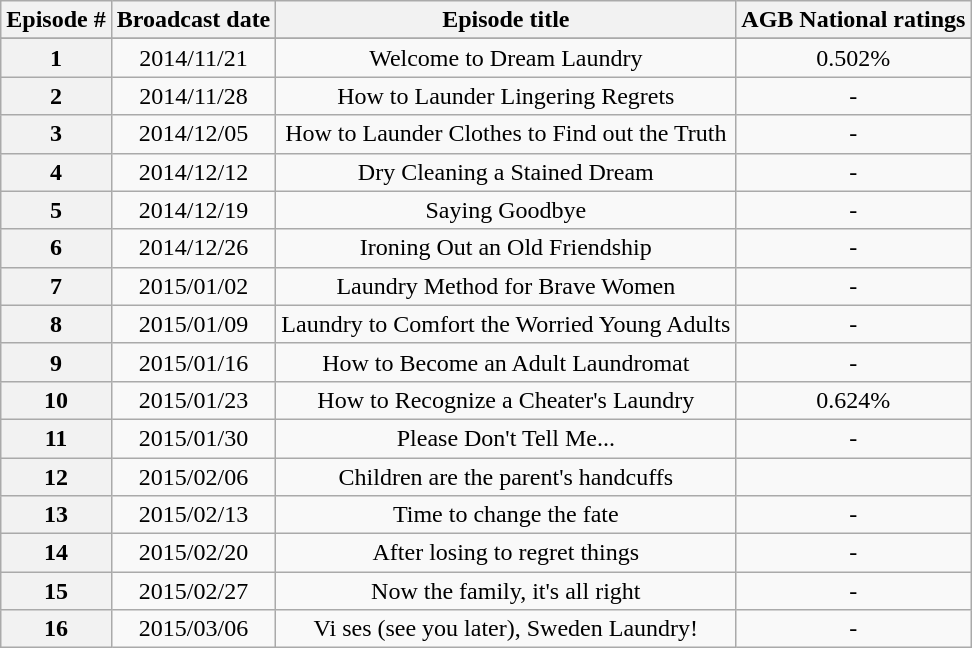<table class="wikitable">
<tr align=center>
<th>Episode #</th>
<th>Broadcast date</th>
<th>Episode title</th>
<th>AGB National ratings</th>
</tr>
<tr>
</tr>
<tr align=center>
<th>1</th>
<td>2014/11/21</td>
<td>Welcome to Dream Laundry</td>
<td>0.502%</td>
</tr>
<tr align=center>
<th>2</th>
<td>2014/11/28</td>
<td>How to Launder Lingering Regrets</td>
<td>-</td>
</tr>
<tr align=center>
<th>3</th>
<td>2014/12/05</td>
<td>How to Launder Clothes to Find out the Truth</td>
<td>-</td>
</tr>
<tr align=center>
<th>4</th>
<td>2014/12/12</td>
<td>Dry Cleaning a Stained Dream</td>
<td>-</td>
</tr>
<tr align=center>
<th>5</th>
<td>2014/12/19</td>
<td>Saying Goodbye</td>
<td>-</td>
</tr>
<tr align=center>
<th>6</th>
<td>2014/12/26</td>
<td>Ironing Out an Old Friendship</td>
<td>-</td>
</tr>
<tr align=center>
<th>7</th>
<td>2015/01/02</td>
<td>Laundry Method for Brave Women</td>
<td>-</td>
</tr>
<tr align=center>
<th>8</th>
<td>2015/01/09</td>
<td>Laundry to Comfort the Worried Young Adults</td>
<td>-</td>
</tr>
<tr align=center>
<th>9</th>
<td>2015/01/16</td>
<td>How to Become an Adult Laundromat</td>
<td>-</td>
</tr>
<tr align=center>
<th>10</th>
<td>2015/01/23</td>
<td>How to Recognize a Cheater's Laundry</td>
<td>0.624%</td>
</tr>
<tr align=center>
<th>11</th>
<td>2015/01/30</td>
<td>Please Don't Tell Me...</td>
<td>-</td>
</tr>
<tr align=center>
<th>12</th>
<td>2015/02/06</td>
<td>Children are the parent's handcuffs</td>
<td></td>
</tr>
<tr align=center>
<th>13</th>
<td>2015/02/13</td>
<td>Time to change the fate</td>
<td>-</td>
</tr>
<tr align=center>
<th>14</th>
<td>2015/02/20</td>
<td>After losing to regret things</td>
<td>-</td>
</tr>
<tr align=center>
<th>15</th>
<td>2015/02/27</td>
<td>Now the family, it's all right</td>
<td>-</td>
</tr>
<tr align=center>
<th>16</th>
<td>2015/03/06</td>
<td>Vi ses (see you later), Sweden Laundry!</td>
<td>-</td>
</tr>
</table>
